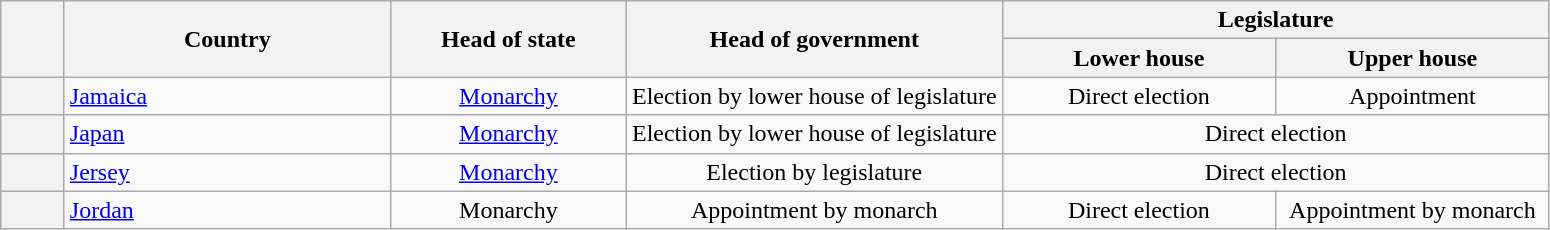<table class="wikitable" style="text-align:center">
<tr>
<th width=35 rowspan=2></th>
<th width=210 rowspan=2>Country</th>
<th width=150 rowspan=2>Head of state</th>
<th rowspan="2">Head of government</th>
<th colspan=2>Legislature</th>
</tr>
<tr>
<th width=175>Lower house</th>
<th width=175>Upper house</th>
</tr>
<tr>
<th></th>
<td style="text-align:left"><a href='#'>Jamaica</a></td>
<td><a href='#'>Monarchy</a></td>
<td>Election by lower house of legislature</td>
<td>Direct election</td>
<td>Appointment</td>
</tr>
<tr>
<th></th>
<td style="text-align:left"><a href='#'>Japan</a></td>
<td><a href='#'>Monarchy</a></td>
<td>Election by lower house of legislature</td>
<td colspan=2>Direct election</td>
</tr>
<tr>
<th></th>
<td style="text-align:left"><a href='#'>Jersey</a></td>
<td><a href='#'>Monarchy</a></td>
<td>Election by legislature</td>
<td colspan=2>Direct election</td>
</tr>
<tr>
<th></th>
<td style="text-align:left"><a href='#'>Jordan</a></td>
<td>Monarchy</td>
<td>Appointment by monarch</td>
<td>Direct election</td>
<td>Appointment by monarch</td>
</tr>
</table>
